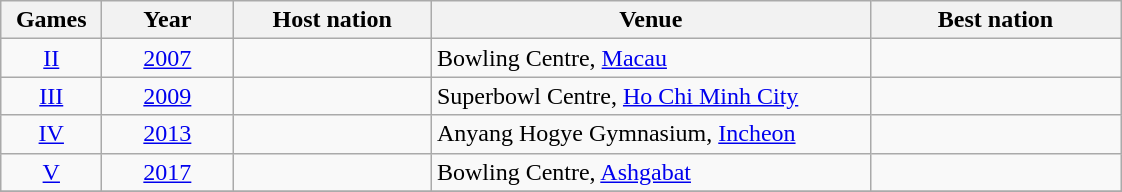<table class="wikitable">
<tr>
<th width=60>Games</th>
<th width=80>Year</th>
<th width=125>Host nation</th>
<th width=285>Venue</th>
<th width=160>Best nation</th>
</tr>
<tr>
<td align=center><a href='#'>II</a></td>
<td align=center><a href='#'>2007</a></td>
<td></td>
<td>Bowling Centre, <a href='#'>Macau</a></td>
<td></td>
</tr>
<tr>
<td align=center><a href='#'>III</a></td>
<td align=center><a href='#'>2009</a></td>
<td></td>
<td>Superbowl Centre, <a href='#'>Ho Chi Minh City</a></td>
<td></td>
</tr>
<tr>
<td align=center><a href='#'>IV</a></td>
<td align=center><a href='#'>2013</a></td>
<td></td>
<td>Anyang Hogye Gymnasium, <a href='#'>Incheon</a></td>
<td></td>
</tr>
<tr>
<td align=center><a href='#'>V</a></td>
<td align=center><a href='#'>2017</a></td>
<td></td>
<td>Bowling Centre, <a href='#'>Ashgabat</a></td>
<td></td>
</tr>
<tr>
</tr>
</table>
